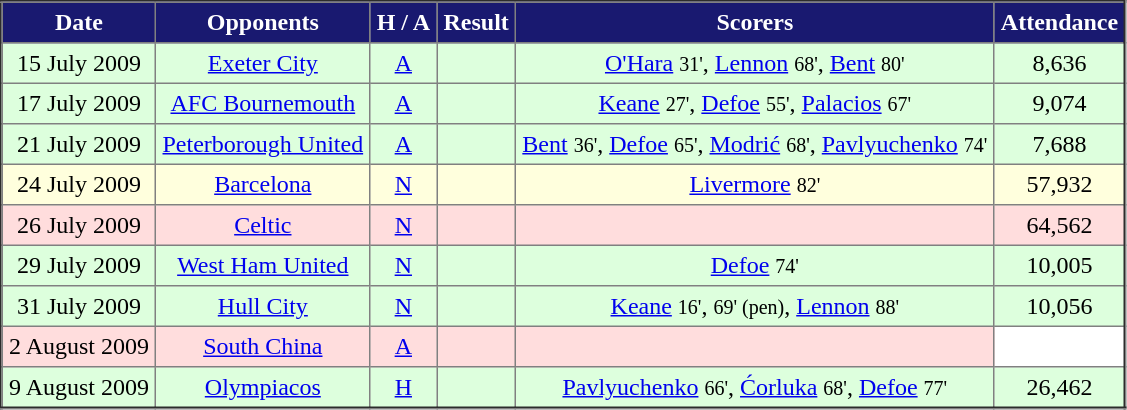<table border="2" cellpadding="4" style="border-collapse:collapse; text-align:center;">
<tr style="background:#191970; color:white;">
<th>Date</th>
<th>Opponents</th>
<th>H / A</th>
<th>Result</th>
<th>Scorers</th>
<th>Attendance</th>
</tr>
<tr style="background:#dfd;">
<td>15 July 2009</td>
<td><a href='#'>Exeter City</a></td>
<td><a href='#'>A</a></td>
<td></td>
<td><a href='#'>O'Hara</a> <small>31'</small>, <a href='#'>Lennon</a> <small>68'</small>, <a href='#'>Bent</a> <small>80'</small></td>
<td>8,636</td>
</tr>
<tr style="background:#dfd;">
<td>17 July 2009</td>
<td><a href='#'>AFC Bournemouth</a></td>
<td><a href='#'>A</a></td>
<td></td>
<td><a href='#'>Keane</a> <small>27'</small>, <a href='#'>Defoe</a> <small>55'</small>, <a href='#'>Palacios</a> <small>67'</small></td>
<td>9,074</td>
</tr>
<tr style="background:#dfd;">
<td>21 July 2009</td>
<td><a href='#'>Peterborough United</a></td>
<td><a href='#'>A</a></td>
<td></td>
<td><a href='#'>Bent</a> <small>36'</small>, <a href='#'>Defoe</a> <small>65'</small>, <a href='#'>Modrić</a> <small>68'</small>, <a href='#'>Pavlyuchenko</a> <small>74'</small></td>
<td>7,688</td>
</tr>
<tr style="background:#ffd;">
<td>24 July 2009</td>
<td><a href='#'>Barcelona</a></td>
<td><a href='#'>N</a></td>
<td></td>
<td><a href='#'>Livermore</a> <small>82'</small></td>
<td>57,932</td>
</tr>
<tr style="background:#fdd;">
<td>26 July 2009</td>
<td><a href='#'>Celtic</a></td>
<td><a href='#'>N</a></td>
<td></td>
<td></td>
<td>64,562</td>
</tr>
<tr style="background:#dfd;">
<td>29 July 2009</td>
<td><a href='#'>West Ham United</a></td>
<td><a href='#'>N</a></td>
<td></td>
<td><a href='#'>Defoe</a> <small>74'</small></td>
<td>10,005</td>
</tr>
<tr style="background:#dfd;">
<td>31 July 2009</td>
<td><a href='#'>Hull City</a></td>
<td><a href='#'>N</a></td>
<td></td>
<td><a href='#'>Keane</a> <small>16'</small>, <small>69' (pen)</small>, <a href='#'>Lennon</a> <small>88'</small></td>
<td>10,056</td>
</tr>
<tr style="background:#fdd;">
<td>2 August 2009</td>
<td><a href='#'>South China</a></td>
<td><a href='#'>A</a></td>
<td></td>
<td></td>
</tr>
<tr style="background:#dfd;">
<td>9 August 2009</td>
<td><a href='#'>Olympiacos</a></td>
<td><a href='#'>H</a></td>
<td></td>
<td><a href='#'>Pavlyuchenko</a> <small>66'</small>, <a href='#'>Ćorluka</a> <small>68'</small>, <a href='#'>Defoe</a> <small>77'</small></td>
<td>26,462</td>
</tr>
</table>
